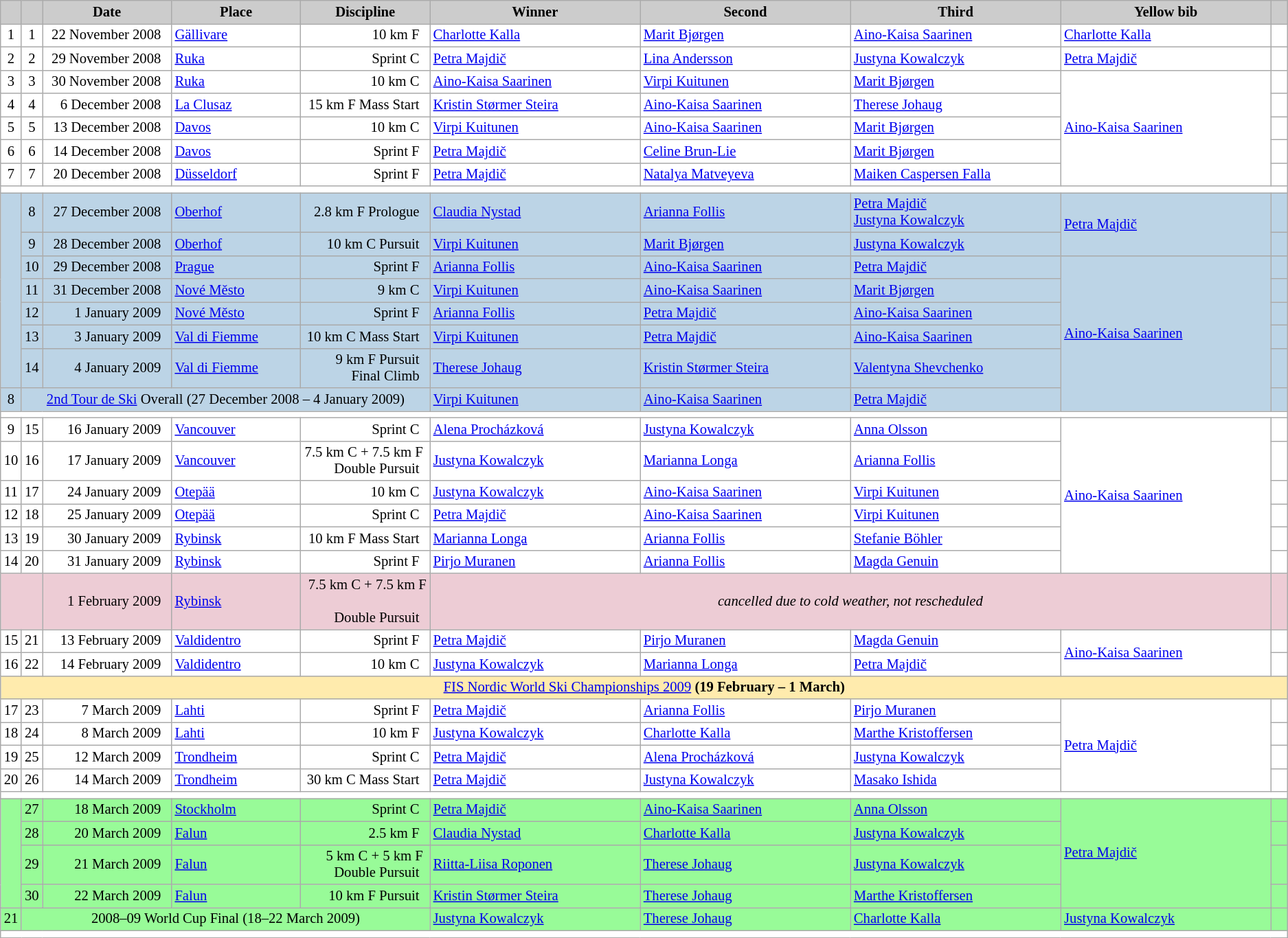<table class="wikitable plainrowheaders" style="background:#fff; font-size:86%; line-height:16px; border:grey solid 1px; border-collapse:collapse;">
<tr style="background:#ccc; text-align:center;">
<th scope="col" style="background:#ccc; width=20 px;"></th>
<th scope="col" style="background:#ccc; width=30 px;"></th>
<th scope="col" style="background:#ccc; width:120px;">Date</th>
<th scope="col" style="background:#ccc; width:120px;">Place</th>
<th scope="col" style="background:#ccc; width:120px;">Discipline</th>
<th scope="col" style="background:#ccc; width:200px;">Winner</th>
<th scope="col" style="background:#ccc; width:200px;">Second</th>
<th scope="col" style="background:#ccc; width:200px;">Third</th>
<th scope="col" style="background:#ccc; width:200px;">Yellow bib</th>
<th scope="col" style="background:#ccc; width:10px;"></th>
</tr>
<tr>
<td align=center>1</td>
<td align=center>1</td>
<td align=right>22 November 2008  </td>
<td> <a href='#'>Gällivare</a></td>
<td align=right>10 km F  </td>
<td> <a href='#'>Charlotte Kalla</a></td>
<td> <a href='#'>Marit Bjørgen</a></td>
<td> <a href='#'>Aino-Kaisa Saarinen</a></td>
<td> <a href='#'>Charlotte Kalla</a></td>
<td></td>
</tr>
<tr>
<td align=center>2</td>
<td align=center>2</td>
<td align=right>29 November 2008  </td>
<td> <a href='#'>Ruka</a></td>
<td align=right>Sprint C  </td>
<td> <a href='#'>Petra Majdič</a></td>
<td> <a href='#'>Lina Andersson</a></td>
<td> <a href='#'>Justyna Kowalczyk</a></td>
<td> <a href='#'>Petra Majdič</a></td>
<td></td>
</tr>
<tr>
<td align=center>3</td>
<td align=center>3</td>
<td align=right>30 November 2008  </td>
<td> <a href='#'>Ruka</a></td>
<td align=right>10 km C  </td>
<td> <a href='#'>Aino-Kaisa Saarinen</a></td>
<td> <a href='#'>Virpi Kuitunen</a></td>
<td> <a href='#'>Marit Bjørgen</a></td>
<td rowspan=5> <a href='#'>Aino-Kaisa Saarinen</a></td>
<td></td>
</tr>
<tr>
<td align=center>4</td>
<td align=center>4</td>
<td align=right>6 December 2008  </td>
<td> <a href='#'>La Clusaz</a></td>
<td align=right>15 km F Mass Start  </td>
<td> <a href='#'>Kristin Størmer Steira</a></td>
<td> <a href='#'>Aino-Kaisa Saarinen</a></td>
<td> <a href='#'>Therese Johaug</a></td>
<td></td>
</tr>
<tr>
<td align=center>5</td>
<td align=center>5</td>
<td align=right>13 December 2008  </td>
<td> <a href='#'>Davos</a></td>
<td align=right>10 km C  </td>
<td> <a href='#'>Virpi Kuitunen</a></td>
<td> <a href='#'>Aino-Kaisa Saarinen</a></td>
<td> <a href='#'>Marit Bjørgen</a></td>
<td></td>
</tr>
<tr>
<td align=center>6</td>
<td align=center>6</td>
<td align=right>14 December 2008  </td>
<td> <a href='#'>Davos</a></td>
<td align=right>Sprint F  </td>
<td> <a href='#'>Petra Majdič</a></td>
<td> <a href='#'>Celine Brun-Lie</a></td>
<td> <a href='#'>Marit Bjørgen</a></td>
<td></td>
</tr>
<tr>
<td align=center>7</td>
<td align=center>7</td>
<td align=right>20 December 2008  </td>
<td> <a href='#'>Düsseldorf</a></td>
<td align=right>Sprint F  </td>
<td> <a href='#'>Petra Majdič</a></td>
<td> <a href='#'>Natalya Matveyeva</a></td>
<td> <a href='#'>Maiken Caspersen Falla</a></td>
<td></td>
</tr>
<tr>
<td colspan=10></td>
</tr>
<tr bgcolor=#BCD4E6>
<td align=center rowspan=7></td>
<td align=center>8</td>
<td align=right>27 December 2008  </td>
<td> <a href='#'>Oberhof</a></td>
<td align=right>2.8 km F Prologue  </td>
<td> <a href='#'>Claudia Nystad</a></td>
<td> <a href='#'>Arianna Follis</a></td>
<td> <a href='#'>Petra Majdič</a><br> <a href='#'>Justyna Kowalczyk</a></td>
<td rowspan=2> <a href='#'>Petra Majdič</a></td>
<td></td>
</tr>
<tr bgcolor=#BCD4E6>
<td align=center>9</td>
<td align=right>28 December 2008  </td>
<td> <a href='#'>Oberhof</a></td>
<td align=right>10 km C Pursuit  </td>
<td> <a href='#'>Virpi Kuitunen</a></td>
<td> <a href='#'>Marit Bjørgen</a></td>
<td> <a href='#'>Justyna Kowalczyk</a></td>
<td></td>
</tr>
<tr bgcolor=#BCD4E6>
<td align=center>10</td>
<td align=right>29 December 2008  </td>
<td> <a href='#'>Prague</a></td>
<td align=right>Sprint F  </td>
<td> <a href='#'>Arianna Follis</a></td>
<td> <a href='#'>Aino-Kaisa Saarinen</a></td>
<td> <a href='#'>Petra Majdič</a></td>
<td rowspan=6> <a href='#'>Aino-Kaisa Saarinen</a></td>
<td></td>
</tr>
<tr bgcolor=#BCD4E6>
<td align=center>11</td>
<td align=right>31 December 2008  </td>
<td> <a href='#'>Nové Město</a></td>
<td align=right>9 km C  </td>
<td> <a href='#'>Virpi Kuitunen</a></td>
<td> <a href='#'>Aino-Kaisa Saarinen</a></td>
<td> <a href='#'>Marit Bjørgen</a></td>
<td></td>
</tr>
<tr bgcolor=#BCD4E6>
<td align=center>12</td>
<td align=right>1 January 2009  </td>
<td> <a href='#'>Nové Město</a></td>
<td align=right>Sprint F  </td>
<td> <a href='#'>Arianna Follis</a></td>
<td> <a href='#'>Petra Majdič</a></td>
<td> <a href='#'>Aino-Kaisa Saarinen</a></td>
<td></td>
</tr>
<tr bgcolor=#BCD4E6>
<td align=center>13</td>
<td align=right>3 January 2009  </td>
<td> <a href='#'>Val di Fiemme</a></td>
<td align=right>10 km C Mass Start  </td>
<td> <a href='#'>Virpi Kuitunen</a></td>
<td> <a href='#'>Petra Majdič</a></td>
<td> <a href='#'>Aino-Kaisa Saarinen</a></td>
<td></td>
</tr>
<tr bgcolor=#BCD4E6>
<td align=center>14</td>
<td align=right>4 January 2009  </td>
<td> <a href='#'>Val di Fiemme</a></td>
<td align=right>9 km F Pursuit  <br>Final Climb  </td>
<td> <a href='#'>Therese Johaug</a></td>
<td> <a href='#'>Kristin Størmer Steira</a></td>
<td> <a href='#'>Valentyna Shevchenko</a></td>
<td></td>
</tr>
<tr bgcolor=#BCD4E6>
<td align=center>8</td>
<td colspan=4 align=center><a href='#'>2nd Tour de Ski</a> Overall (27 December 2008 – 4 January 2009)</td>
<td> <a href='#'>Virpi Kuitunen</a></td>
<td> <a href='#'>Aino-Kaisa Saarinen</a></td>
<td> <a href='#'>Petra Majdič</a></td>
<td></td>
</tr>
<tr>
<td colspan=10></td>
</tr>
<tr>
<td align=center>9</td>
<td align=center>15</td>
<td align=right>16 January 2009  </td>
<td> <a href='#'>Vancouver</a></td>
<td align=right>Sprint C  </td>
<td> <a href='#'>Alena Procházková</a></td>
<td> <a href='#'>Justyna Kowalczyk</a></td>
<td> <a href='#'>Anna Olsson</a></td>
<td rowspan=6> <a href='#'>Aino-Kaisa Saarinen</a></td>
<td></td>
</tr>
<tr>
<td align=center>10</td>
<td align=center>16</td>
<td align=right>17 January 2009  </td>
<td> <a href='#'>Vancouver</a></td>
<td align=right>7.5 km C + 7.5 km F <br>Double Pursuit  </td>
<td> <a href='#'>Justyna Kowalczyk</a></td>
<td> <a href='#'>Marianna Longa</a></td>
<td> <a href='#'>Arianna Follis</a></td>
<td></td>
</tr>
<tr>
<td align=center>11</td>
<td align=center>17</td>
<td align=right>24 January 2009  </td>
<td> <a href='#'>Otepää</a></td>
<td align=right>10 km C  </td>
<td> <a href='#'>Justyna Kowalczyk</a></td>
<td> <a href='#'>Aino-Kaisa Saarinen</a></td>
<td> <a href='#'>Virpi Kuitunen</a></td>
<td></td>
</tr>
<tr>
<td align=center>12</td>
<td align=center>18</td>
<td align=right>25 January 2009  </td>
<td> <a href='#'>Otepää</a></td>
<td align=right>Sprint C  </td>
<td> <a href='#'>Petra Majdič</a></td>
<td> <a href='#'>Aino-Kaisa Saarinen</a></td>
<td> <a href='#'>Virpi Kuitunen</a></td>
<td></td>
</tr>
<tr>
<td align=center>13</td>
<td align=center>19</td>
<td align=right>30 January 2009  </td>
<td> <a href='#'>Rybinsk</a></td>
<td align=right>10 km F Mass Start  </td>
<td> <a href='#'>Marianna Longa</a></td>
<td> <a href='#'>Arianna Follis</a></td>
<td> <a href='#'>Stefanie Böhler</a></td>
<td></td>
</tr>
<tr>
<td align=center>14</td>
<td align=center>20</td>
<td align=right>31 January 2009  </td>
<td> <a href='#'>Rybinsk</a></td>
<td align=right>Sprint F  </td>
<td> <a href='#'>Pirjo Muranen</a></td>
<td> <a href='#'>Arianna Follis</a></td>
<td> <a href='#'>Magda Genuin</a></td>
<td></td>
</tr>
<tr bgcolor=#EDCCD5>
<td colspan=2></td>
<td align=right>1 February 2009  </td>
<td> <a href='#'>Rybinsk</a></td>
<td align=right>7.5 km C + 7.5 km F  <br>Double Pursuit  </td>
<td colspan=4 align="center"><em>cancelled due to cold weather, not rescheduled</em></td>
<td></td>
</tr>
<tr>
<td align=center>15</td>
<td align=center>21</td>
<td align=right>13 February 2009  </td>
<td> <a href='#'>Valdidentro</a></td>
<td align=right>Sprint F  </td>
<td> <a href='#'>Petra Majdič</a></td>
<td> <a href='#'>Pirjo Muranen</a></td>
<td> <a href='#'>Magda Genuin</a></td>
<td rowspan=2> <a href='#'>Aino-Kaisa Saarinen</a></td>
<td></td>
</tr>
<tr>
<td align=center>16</td>
<td align=center>22</td>
<td align=right>14 February 2009  </td>
<td> <a href='#'>Valdidentro</a></td>
<td align=right>10 km C  </td>
<td> <a href='#'>Justyna Kowalczyk</a></td>
<td> <a href='#'>Marianna Longa</a></td>
<td> <a href='#'>Petra Majdič</a></td>
<td></td>
</tr>
<tr style="background:#FFEBAD">
<td colspan=10 align=center><a href='#'>FIS Nordic World Ski Championships 2009</a> <strong>(19 February – 1 March)</strong></td>
</tr>
<tr>
<td align=center>17</td>
<td align=center>23</td>
<td align=right>7 March 2009  </td>
<td> <a href='#'>Lahti</a></td>
<td align=right>Sprint F  </td>
<td> <a href='#'>Petra Majdič</a></td>
<td> <a href='#'>Arianna Follis</a></td>
<td> <a href='#'>Pirjo Muranen</a></td>
<td rowspan=4> <a href='#'>Petra Majdič</a></td>
<td></td>
</tr>
<tr>
<td align=center>18</td>
<td align=center>24</td>
<td align=right>8 March 2009  </td>
<td> <a href='#'>Lahti</a></td>
<td align=right>10 km F  </td>
<td> <a href='#'>Justyna Kowalczyk</a></td>
<td> <a href='#'>Charlotte Kalla</a></td>
<td> <a href='#'>Marthe Kristoffersen</a></td>
<td></td>
</tr>
<tr>
<td align=center>19</td>
<td align=center>25</td>
<td align=right>12 March 2009  </td>
<td> <a href='#'>Trondheim</a></td>
<td align=right>Sprint C  </td>
<td> <a href='#'>Petra Majdič</a></td>
<td> <a href='#'>Alena Procházková</a></td>
<td> <a href='#'>Justyna Kowalczyk</a></td>
<td></td>
</tr>
<tr>
<td align=center>20</td>
<td align=center>26</td>
<td align=right>14 March 2009  </td>
<td> <a href='#'>Trondheim</a></td>
<td align=right>30 km C Mass Start  </td>
<td> <a href='#'>Petra Majdič</a></td>
<td> <a href='#'>Justyna Kowalczyk</a></td>
<td> <a href='#'>Masako Ishida</a></td>
<td></td>
</tr>
<tr>
<td colspan=10></td>
</tr>
<tr bgcolor="#98FB98">
<td align=center rowspan=4></td>
<td align=center>27</td>
<td align=right>18 March 2009  </td>
<td> <a href='#'>Stockholm</a></td>
<td align=right>Sprint C  </td>
<td> <a href='#'>Petra Majdič</a></td>
<td> <a href='#'>Aino-Kaisa Saarinen</a></td>
<td> <a href='#'>Anna Olsson</a></td>
<td rowspan=4> <a href='#'>Petra Majdič</a></td>
<td></td>
</tr>
<tr bgcolor="#98FB98">
<td align=center>28</td>
<td align=right>20 March 2009  </td>
<td> <a href='#'>Falun</a></td>
<td align=right>2.5 km F  </td>
<td> <a href='#'>Claudia Nystad</a></td>
<td> <a href='#'>Charlotte Kalla</a></td>
<td> <a href='#'>Justyna Kowalczyk</a></td>
<td></td>
</tr>
<tr bgcolor="#98FB98">
<td align=center>29</td>
<td align=right>21 March 2009  </td>
<td> <a href='#'>Falun</a></td>
<td align=right>5 km C + 5 km F <br>Double Pursuit  </td>
<td> <a href='#'>Riitta-Liisa Roponen</a></td>
<td> <a href='#'>Therese Johaug</a></td>
<td> <a href='#'>Justyna Kowalczyk</a></td>
<td></td>
</tr>
<tr bgcolor="#98FB98">
<td align=center>30</td>
<td align=right>22 March 2009  </td>
<td> <a href='#'>Falun</a></td>
<td align=right>10 km F Pursuit  </td>
<td> <a href='#'>Kristin Størmer Steira</a></td>
<td> <a href='#'>Therese Johaug</a></td>
<td> <a href='#'>Marthe Kristoffersen</a></td>
<td></td>
</tr>
<tr bgcolor="#98FB98">
<td align=center>21</td>
<td colspan=4 align=center>2008–09 World Cup Final (18–22 March 2009)</td>
<td> <a href='#'>Justyna Kowalczyk</a></td>
<td> <a href='#'>Therese Johaug</a></td>
<td> <a href='#'>Charlotte Kalla</a></td>
<td> <a href='#'>Justyna Kowalczyk</a></td>
<td></td>
</tr>
<tr>
<td colspan=10></td>
</tr>
</table>
